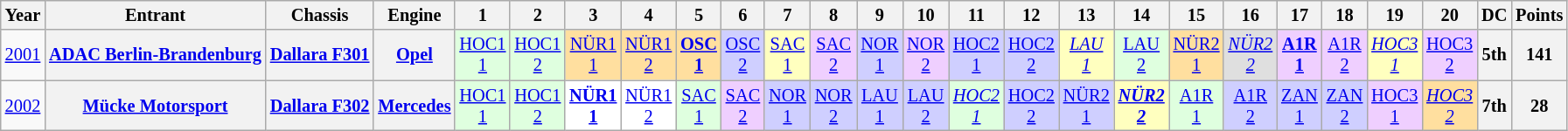<table class="wikitable" style="text-align:center; font-size:85%">
<tr>
<th>Year</th>
<th>Entrant</th>
<th>Chassis</th>
<th>Engine</th>
<th>1</th>
<th>2</th>
<th>3</th>
<th>4</th>
<th>5</th>
<th>6</th>
<th>7</th>
<th>8</th>
<th>9</th>
<th>10</th>
<th>11</th>
<th>12</th>
<th>13</th>
<th>14</th>
<th>15</th>
<th>16</th>
<th>17</th>
<th>18</th>
<th>19</th>
<th>20</th>
<th>DC</th>
<th>Points</th>
</tr>
<tr>
<td><a href='#'>2001</a></td>
<th nowrap><a href='#'>ADAC Berlin-Brandenburg</a></th>
<th nowrap><a href='#'>Dallara F301</a></th>
<th><a href='#'>Opel</a></th>
<td style="background:#DFFFDF;"><a href='#'>HOC1<br>1</a><br></td>
<td style="background:#DFFFDF;"><a href='#'>HOC1<br>2</a><br></td>
<td style="background:#FFDF9F;"><a href='#'>NÜR1<br>1</a><br></td>
<td style="background:#FFDF9F;"><a href='#'>NÜR1<br>2</a><br></td>
<td style="background:#FFDF9F;"><strong><a href='#'>OSC<br>1</a></strong><br></td>
<td style="background:#CFCFFF;"><a href='#'>OSC<br>2</a><br></td>
<td style="background:#FFFFBF;"><a href='#'>SAC<br>1</a><br></td>
<td style="background:#EFCFFF;"><a href='#'>SAC<br>2</a><br></td>
<td style="background:#CFCFFF;"><a href='#'>NOR<br>1</a><br></td>
<td style="background:#EFCFFF;"><a href='#'>NOR<br>2</a><br></td>
<td style="background:#CFCFFF;"><a href='#'>HOC2<br>1</a><br></td>
<td style="background:#CFCFFF;"><a href='#'>HOC2<br>2</a><br></td>
<td style="background:#FFFFBF;"><em><a href='#'>LAU<br>1</a></em><br></td>
<td style="background:#DFFFDF;"><a href='#'>LAU<br>2</a><br></td>
<td style="background:#FFDF9F;"><a href='#'>NÜR2<br>1</a><br></td>
<td style="background:#DFDFDF;"><em><a href='#'>NÜR2<br>2</a></em><br></td>
<td style="background:#EFCFFF;"><strong><a href='#'>A1R<br>1</a></strong><br></td>
<td style="background:#EFCFFF;"><a href='#'>A1R<br>2</a><br></td>
<td style="background:#FFFFBF;"><em><a href='#'>HOC3<br>1</a></em><br></td>
<td style="background:#EFCFFF;"><a href='#'>HOC3<br>2</a><br></td>
<th>5th</th>
<th>141</th>
</tr>
<tr>
<td><a href='#'>2002</a></td>
<th nowrap><a href='#'>Mücke Motorsport</a></th>
<th nowrap><a href='#'>Dallara F302</a></th>
<th><a href='#'>Mercedes</a></th>
<td style="background:#DFFFDF;"><a href='#'>HOC1<br>1</a><br></td>
<td style="background:#DFFFDF;"><a href='#'>HOC1<br>2</a><br></td>
<td style="background:#FFFFFF;"><strong><a href='#'>NÜR1<br>1</a></strong><br></td>
<td style="background:#FFFFFF;"><a href='#'>NÜR1<br>2</a><br></td>
<td style="background:#DFFFDF;"><a href='#'>SAC<br>1</a><br></td>
<td style="background:#EFCFFF;"><a href='#'>SAC<br>2</a><br></td>
<td style="background:#CFCFFF;"><a href='#'>NOR<br>1</a><br></td>
<td style="background:#CFCFFF;"><a href='#'>NOR<br>2</a><br></td>
<td style="background:#CFCFFF;"><a href='#'>LAU<br>1</a><br></td>
<td style="background:#CFCFFF;"><a href='#'>LAU<br>2</a><br></td>
<td style="background:#DFFFDF;"><em><a href='#'>HOC2<br>1</a></em><br></td>
<td style="background:#CFCFFF;"><a href='#'>HOC2<br>2</a><br></td>
<td style="background:#CFCFFF;"><a href='#'>NÜR2<br>1</a><br></td>
<td style="background:#FFFFBF;"><strong><em><a href='#'>NÜR2<br>2</a></em></strong><br></td>
<td style="background:#DFFFDF;"><a href='#'>A1R<br>1</a><br></td>
<td style="background:#CFCFFF;"><a href='#'>A1R<br>2</a><br></td>
<td style="background:#CFCFFF;"><a href='#'>ZAN<br>1</a><br></td>
<td style="background:#CFCFFF;"><a href='#'>ZAN<br>2</a><br></td>
<td style="background:#EFCFFF;"><a href='#'>HOC3<br>1</a><br></td>
<td style="background:#FFDF9F;"><em><a href='#'>HOC3<br>2</a></em><br></td>
<th>7th</th>
<th>28</th>
</tr>
</table>
